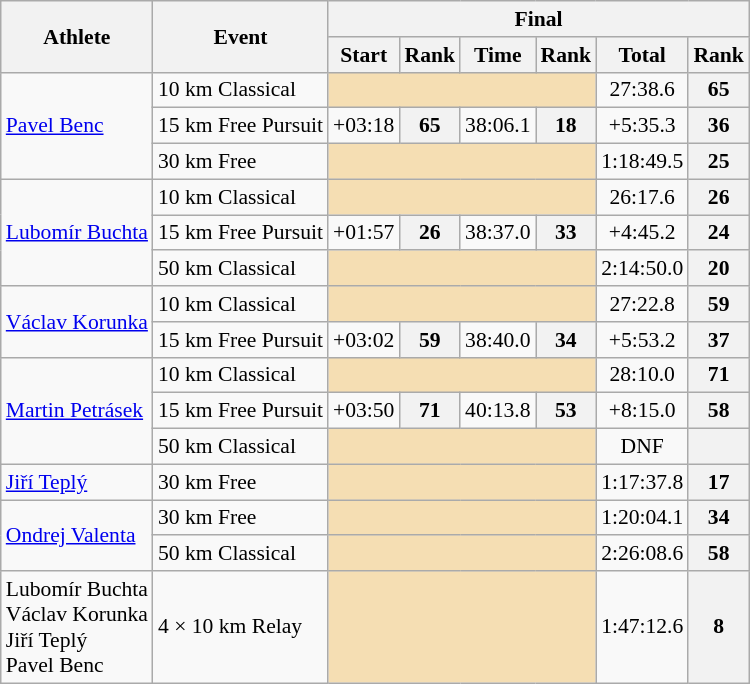<table class="wikitable" style="font-size:90%">
<tr>
<th rowspan="2">Athlete</th>
<th rowspan="2">Event</th>
<th colspan="6">Final</th>
</tr>
<tr>
<th>Start</th>
<th>Rank</th>
<th>Time</th>
<th>Rank</th>
<th>Total</th>
<th>Rank</th>
</tr>
<tr>
<td rowspan=3><a href='#'>Pavel Benc</a></td>
<td>10 km Classical</td>
<td colspan=4 bgcolor="wheat"></td>
<td align="center">27:38.6</td>
<th align="center">65</th>
</tr>
<tr>
<td>15 km Free Pursuit</td>
<td align="center">+03:18</td>
<th align="center">65</th>
<td align="center">38:06.1</td>
<th align="center">18</th>
<td align="center">+5:35.3</td>
<th align="center">36</th>
</tr>
<tr>
<td>30 km Free</td>
<td colspan=4 bgcolor="wheat"></td>
<td align="center">1:18:49.5</td>
<th align="center">25</th>
</tr>
<tr>
<td rowspan=3><a href='#'>Lubomír Buchta</a></td>
<td>10 km Classical</td>
<td colspan=4 bgcolor="wheat"></td>
<td align="center">26:17.6</td>
<th align="center">26</th>
</tr>
<tr>
<td>15 km Free Pursuit</td>
<td align="center">+01:57</td>
<th align="center">26</th>
<td align="center">38:37.0</td>
<th align="center">33</th>
<td align="center">+4:45.2</td>
<th align="center">24</th>
</tr>
<tr>
<td>50 km Classical</td>
<td colspan=4 bgcolor="wheat"></td>
<td align="center">2:14:50.0</td>
<th align="center">20</th>
</tr>
<tr>
<td rowspan=2><a href='#'>Václav Korunka</a></td>
<td>10 km Classical</td>
<td colspan=4 bgcolor="wheat"></td>
<td align="center">27:22.8</td>
<th align="center">59</th>
</tr>
<tr>
<td>15 km Free Pursuit</td>
<td align="center">+03:02</td>
<th align="center">59</th>
<td align="center">38:40.0</td>
<th align="center">34</th>
<td align="center">+5:53.2</td>
<th align="center">37</th>
</tr>
<tr>
<td rowspan=3><a href='#'>Martin Petrásek</a></td>
<td>10 km Classical</td>
<td colspan=4 bgcolor="wheat"></td>
<td align="center">28:10.0</td>
<th align="center">71</th>
</tr>
<tr>
<td>15 km Free Pursuit</td>
<td align="center">+03:50</td>
<th align="center">71</th>
<td align="center">40:13.8</td>
<th align="center">53</th>
<td align="center">+8:15.0</td>
<th align="center">58</th>
</tr>
<tr>
<td>50 km Classical</td>
<td colspan=4 bgcolor="wheat"></td>
<td align="center">DNF</td>
<th align="center"></th>
</tr>
<tr>
<td><a href='#'>Jiří Teplý</a></td>
<td>30 km Free</td>
<td colspan=4 bgcolor="wheat"></td>
<td align="center">1:17:37.8</td>
<th align="center">17</th>
</tr>
<tr>
<td rowspan=2><a href='#'>Ondrej Valenta</a></td>
<td>30 km Free</td>
<td colspan=4 bgcolor="wheat"></td>
<td align="center">1:20:04.1</td>
<th align="center">34</th>
</tr>
<tr>
<td>50 km Classical</td>
<td colspan=4 bgcolor="wheat"></td>
<td align="center">2:26:08.6</td>
<th align="center">58</th>
</tr>
<tr>
<td>Lubomír Buchta<br>Václav Korunka<br>Jiří Teplý<br>Pavel Benc</td>
<td>4 × 10 km Relay</td>
<td colspan=4 bgcolor="wheat"></td>
<td align="center">1:47:12.6</td>
<th align="center">8</th>
</tr>
</table>
